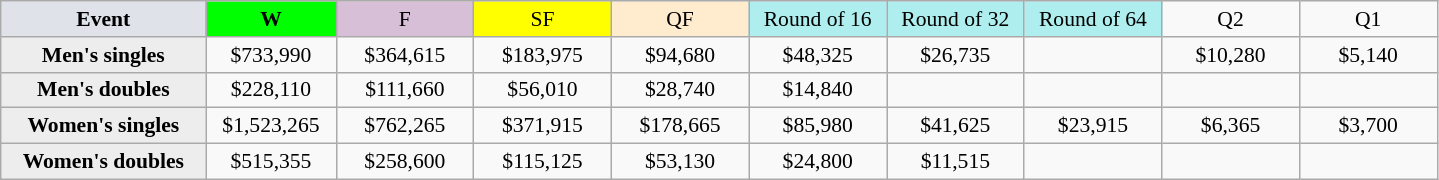<table class=wikitable style=font-size:90%;text-align:center>
<tr>
<td width=130 bgcolor=dfe2e9><strong>Event</strong></td>
<td width=80 bgcolor=lime><strong>W</strong></td>
<td width=85 bgcolor=thistle>F</td>
<td width=85 bgcolor=ffff00>SF</td>
<td width=85 bgcolor=ffebcd>QF</td>
<td width=85 bgcolor=afeeee>Round of 16</td>
<td width=85 bgcolor=afeeee>Round of 32</td>
<td width=85 bgcolor=afeeee>Round of 64</td>
<td width=85>Q2</td>
<td width=85>Q1</td>
</tr>
<tr>
<th style=background:#ededed>Men's singles</th>
<td>$733,990</td>
<td>$364,615</td>
<td>$183,975</td>
<td>$94,680</td>
<td>$48,325</td>
<td>$26,735</td>
<td></td>
<td>$10,280</td>
<td>$5,140</td>
</tr>
<tr>
<th style=background:#ededed>Men's doubles</th>
<td>$228,110</td>
<td>$111,660</td>
<td>$56,010</td>
<td>$28,740</td>
<td>$14,840</td>
<td></td>
<td></td>
<td></td>
<td></td>
</tr>
<tr>
<th style=background:#ededed>Women's singles</th>
<td>$1,523,265</td>
<td>$762,265</td>
<td>$371,915</td>
<td>$178,665</td>
<td>$85,980</td>
<td>$41,625</td>
<td>$23,915</td>
<td>$6,365</td>
<td>$3,700</td>
</tr>
<tr>
<th style=background:#ededed>Women's doubles</th>
<td>$515,355</td>
<td>$258,600</td>
<td>$115,125</td>
<td>$53,130</td>
<td>$24,800</td>
<td>$11,515</td>
<td></td>
<td></td>
<td></td>
</tr>
</table>
